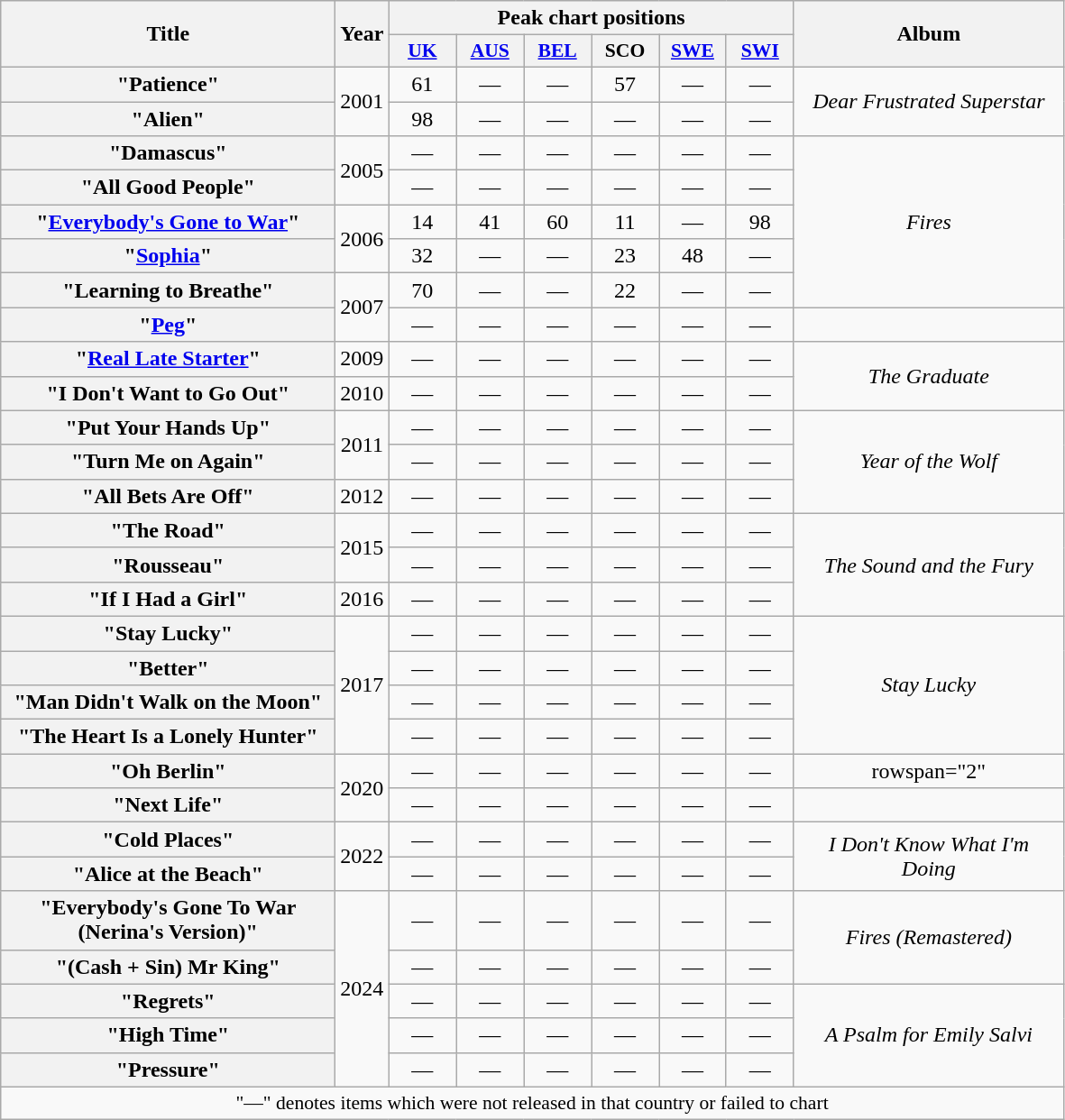<table class="wikitable plainrowheaders" style="text-align:center;">
<tr>
<th scope="col" rowspan="2" style="width:15em;">Title</th>
<th scope="col" rowspan="2" style="width:1em;">Year</th>
<th scope="col" colspan="6">Peak chart positions</th>
<th scope="col" rowspan="2" style="width:12em;">Album</th>
</tr>
<tr>
<th scope="col" style="width:3em;font-size:90%;"><a href='#'>UK</a><br></th>
<th scope="col" style="width:3em;font-size:90%;"><a href='#'>AUS</a><br></th>
<th scope="col" style="width:3em;font-size:90%;"><a href='#'>BEL</a><br></th>
<th scope="col" style="width:3em;font-size:90%;">SCO<br></th>
<th scope="col" style="width:3em;font-size:90%;"><a href='#'>SWE</a><br></th>
<th scope="col" style="width:3em;font-size:90%;"><a href='#'>SWI</a><br></th>
</tr>
<tr>
<th scope="row">"Patience"</th>
<td rowspan="2">2001</td>
<td>61</td>
<td>—</td>
<td>—</td>
<td>57</td>
<td>—</td>
<td>—</td>
<td rowspan="2"><em>Dear Frustrated Superstar</em></td>
</tr>
<tr>
<th scope="row">"Alien"</th>
<td>98</td>
<td>—</td>
<td>—</td>
<td>—</td>
<td>—</td>
<td>—</td>
</tr>
<tr>
<th scope="row">"Damascus"</th>
<td rowspan="2">2005</td>
<td>—</td>
<td>—</td>
<td>—</td>
<td>—</td>
<td>—</td>
<td>—</td>
<td rowspan="5"><em>Fires</em></td>
</tr>
<tr>
<th scope="row">"All Good People"</th>
<td>—</td>
<td>—</td>
<td>—</td>
<td>—</td>
<td>—</td>
<td>—</td>
</tr>
<tr>
<th scope="row">"<a href='#'>Everybody's Gone to War</a>"</th>
<td rowspan="2">2006</td>
<td>14</td>
<td>41</td>
<td>60</td>
<td>11</td>
<td>—</td>
<td>98</td>
</tr>
<tr>
<th scope="row">"<a href='#'>Sophia</a>"</th>
<td>32</td>
<td>—</td>
<td>—</td>
<td>23</td>
<td>48</td>
<td>—</td>
</tr>
<tr>
<th scope="row">"Learning to Breathe"</th>
<td rowspan="2">2007</td>
<td>70</td>
<td>—</td>
<td>—</td>
<td>22</td>
<td>—</td>
<td>—</td>
</tr>
<tr>
<th scope="row">"<a href='#'>Peg</a>"</th>
<td>—</td>
<td>—</td>
<td>—</td>
<td>—</td>
<td>—</td>
<td>—</td>
<td></td>
</tr>
<tr>
<th scope="row">"<a href='#'>Real Late Starter</a>"</th>
<td>2009</td>
<td>—</td>
<td>—</td>
<td>—</td>
<td>—</td>
<td>—</td>
<td>—</td>
<td rowspan="2"><em>The Graduate</em></td>
</tr>
<tr>
<th scope="row">"I Don't Want to Go Out"</th>
<td>2010</td>
<td>—</td>
<td>—</td>
<td>—</td>
<td>—</td>
<td>—</td>
<td>—</td>
</tr>
<tr>
<th scope="row">"Put Your Hands Up"</th>
<td rowspan="2">2011</td>
<td>—</td>
<td>—</td>
<td>—</td>
<td>—</td>
<td>—</td>
<td>—</td>
<td rowspan="3"><em>Year of the Wolf</em></td>
</tr>
<tr>
<th scope="row">"Turn Me on Again"</th>
<td>—</td>
<td>—</td>
<td>—</td>
<td>—</td>
<td>—</td>
<td>—</td>
</tr>
<tr>
<th scope="row">"All Bets Are Off"</th>
<td>2012</td>
<td>—</td>
<td>—</td>
<td>—</td>
<td>—</td>
<td>—</td>
<td>—</td>
</tr>
<tr>
<th scope="row">"The Road"</th>
<td rowspan="2">2015</td>
<td>—</td>
<td>—</td>
<td>—</td>
<td>—</td>
<td>—</td>
<td>—</td>
<td rowspan="3"><em>The Sound and the Fury</em></td>
</tr>
<tr>
<th scope="row">"Rousseau"</th>
<td>—</td>
<td>—</td>
<td>—</td>
<td>—</td>
<td>—</td>
<td>—</td>
</tr>
<tr>
<th scope="row">"If I Had a Girl"</th>
<td>2016</td>
<td>—</td>
<td>—</td>
<td>—</td>
<td>—</td>
<td>—</td>
<td>—</td>
</tr>
<tr>
<th scope="row">"Stay Lucky"</th>
<td rowspan="4">2017</td>
<td>—</td>
<td>—</td>
<td>—</td>
<td>—</td>
<td>—</td>
<td>—</td>
<td rowspan="4"><em>Stay Lucky</em></td>
</tr>
<tr>
<th scope="row">"Better"</th>
<td>—</td>
<td>—</td>
<td>—</td>
<td>—</td>
<td>—</td>
<td>—</td>
</tr>
<tr>
<th scope="row">"Man Didn't Walk on the Moon"</th>
<td>—</td>
<td>—</td>
<td>—</td>
<td>—</td>
<td>—</td>
<td>—</td>
</tr>
<tr>
<th scope="row">"The Heart Is a Lonely Hunter"</th>
<td>—</td>
<td>—</td>
<td>—</td>
<td>—</td>
<td>—</td>
<td>—</td>
</tr>
<tr>
<th scope="row">"Oh Berlin"</th>
<td rowspan="2">2020</td>
<td>—</td>
<td>—</td>
<td>—</td>
<td>—</td>
<td>—</td>
<td>—</td>
<td>rowspan="2" </td>
</tr>
<tr>
<th scope="row">"Next Life"</th>
<td>—</td>
<td>—</td>
<td>—</td>
<td>—</td>
<td>—</td>
<td>—</td>
</tr>
<tr>
<th scope="row">"Cold Places"</th>
<td rowspan="2">2022</td>
<td>—</td>
<td>—</td>
<td>—</td>
<td>—</td>
<td>—</td>
<td>—</td>
<td rowspan="2"><em>I Don't Know What I'm Doing</em></td>
</tr>
<tr>
<th scope="row">"Alice at the Beach"</th>
<td>—</td>
<td>—</td>
<td>—</td>
<td>—</td>
<td>—</td>
<td>—</td>
</tr>
<tr>
<th scope="row">"Everybody's Gone To War (Nerina's Version)"</th>
<td rowspan="5">2024</td>
<td>—</td>
<td>—</td>
<td>—</td>
<td>—</td>
<td>—</td>
<td>—</td>
<td rowspan="2"><em>Fires (Remastered)</em></td>
</tr>
<tr>
<th scope="row">"(Cash + Sin) Mr King"</th>
<td>—</td>
<td>—</td>
<td>—</td>
<td>—</td>
<td>—</td>
<td>—</td>
</tr>
<tr>
<th scope="row">"Regrets"</th>
<td>—</td>
<td>—</td>
<td>—</td>
<td>—</td>
<td>—</td>
<td>—</td>
<td rowspan="3"><em>A Psalm for Emily Salvi</em></td>
</tr>
<tr>
<th scope="row">"High Time"</th>
<td>—</td>
<td>—</td>
<td>—</td>
<td>—</td>
<td>—</td>
<td>—</td>
</tr>
<tr>
<th scope="row">"Pressure"</th>
<td>—</td>
<td>—</td>
<td>—</td>
<td>—</td>
<td>—</td>
<td>—</td>
</tr>
<tr>
<td colspan="14" style="font-size:90%">"—" denotes items which were not released in that country or failed to chart</td>
</tr>
</table>
